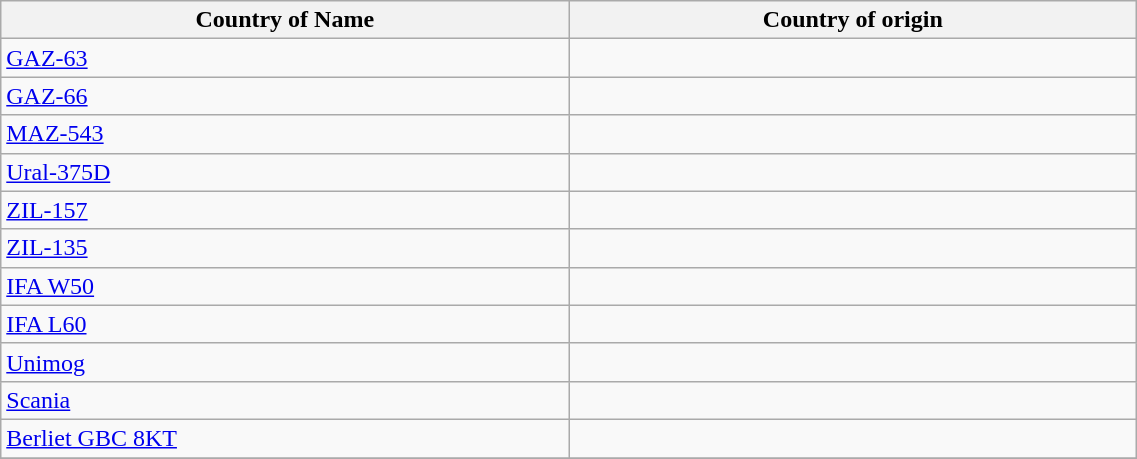<table class="wikitable" border="0" width="60%">
<tr>
<th width="5%">Country of Name</th>
<th width="5%">Country of origin</th>
</tr>
<tr>
<td><a href='#'>GAZ-63</a></td>
<td></td>
</tr>
<tr>
<td><a href='#'>GAZ-66</a></td>
<td></td>
</tr>
<tr>
<td><a href='#'>MAZ-543</a></td>
<td></td>
</tr>
<tr>
<td><a href='#'>Ural-375D</a></td>
<td></td>
</tr>
<tr>
<td><a href='#'>ZIL-157</a></td>
<td></td>
</tr>
<tr>
<td><a href='#'>ZIL-135</a></td>
<td></td>
</tr>
<tr>
<td><a href='#'>IFA W50</a></td>
<td></td>
</tr>
<tr>
<td><a href='#'>IFA L60</a></td>
<td></td>
</tr>
<tr>
<td><a href='#'>Unimog</a></td>
<td></td>
</tr>
<tr>
<td><a href='#'>Scania</a></td>
<td></td>
</tr>
<tr>
<td><a href='#'>Berliet GBC 8KT</a></td>
<td></td>
</tr>
<tr>
</tr>
</table>
